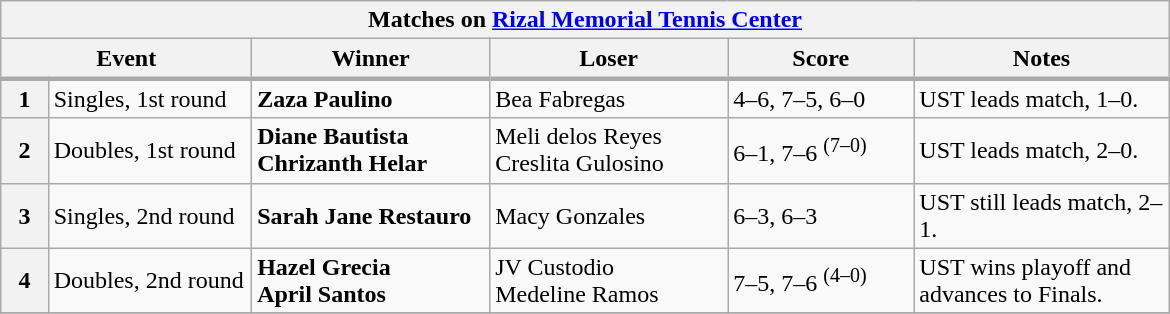<table class="wikitable" width="780px" style="margin: 1em auto;">
<tr>
<th colspan="6">Matches on <a href='#'>Rizal Memorial Tennis Center</a></th>
</tr>
<tr>
<th style="border-bottom-width:3px;" colspan="2">Event</th>
<th style="border-bottom-width:3px;" width="130px">Winner</th>
<th style="border-bottom-width:3px;" width="130px">Loser</th>
<th style="border-bottom-width:3px;" width="100px">Score</th>
<th style="border-bottom-width:3px;" width="140px">Notes</th>
</tr>
<tr>
<th width="20px">1</th>
<td width="110px">Singles, 1st round</td>
<td> <strong>Zaza Paulino</strong></td>
<td> Bea Fabregas</td>
<td>4–6, 7–5, 6–0</td>
<td>UST leads match, 1–0.</td>
</tr>
<tr>
<th>2</th>
<td>Doubles, 1st round</td>
<td> <strong>Diane Bautista<br> Chrizanth Helar</strong></td>
<td> Meli delos Reyes<br> Creslita Gulosino</td>
<td>6–1, 7–6 <sup>(7–0)</sup></td>
<td>UST leads match, 2–0.</td>
</tr>
<tr>
<th>3</th>
<td>Singles, 2nd round</td>
<td> <strong>Sarah Jane Restauro</strong></td>
<td> Macy Gonzales</td>
<td>6–3, 6–3</td>
<td>UST still leads match, 2–1.</td>
</tr>
<tr>
<th>4</th>
<td>Doubles, 2nd round</td>
<td> <strong>Hazel Grecia<br> April Santos</strong></td>
<td> JV Custodio<br> Medeline Ramos</td>
<td>7–5, 7–6 <sup>(4–0)</sup></td>
<td>UST wins playoff and advances to Finals.</td>
</tr>
<tr>
</tr>
</table>
